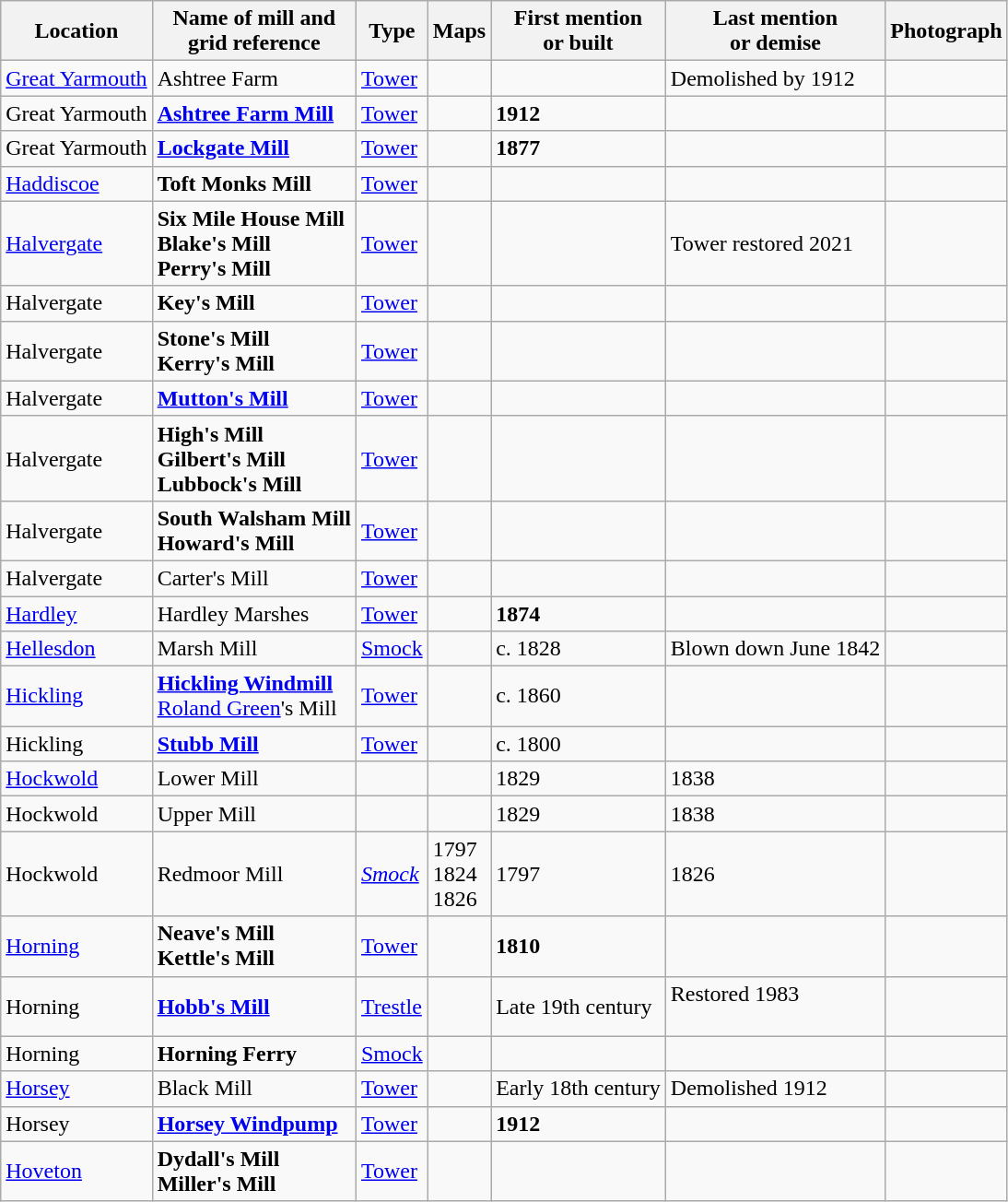<table class="wikitable">
<tr>
<th>Location</th>
<th>Name of mill and<br>grid reference</th>
<th>Type</th>
<th>Maps</th>
<th>First mention<br>or built</th>
<th>Last mention<br> or demise</th>
<th>Photograph</th>
</tr>
<tr>
<td><a href='#'>Great Yarmouth</a></td>
<td>Ashtree Farm</td>
<td><a href='#'>Tower</a></td>
<td></td>
<td></td>
<td>Demolished by 1912</td>
<td></td>
</tr>
<tr>
<td>Great Yarmouth</td>
<td><strong><a href='#'>Ashtree Farm Mill</a></strong><br></td>
<td><a href='#'>Tower</a></td>
<td></td>
<td><strong>1912</strong></td>
<td></td>
<td></td>
</tr>
<tr>
<td>Great Yarmouth</td>
<td><strong><a href='#'>Lockgate Mill</a></strong><br></td>
<td><a href='#'>Tower</a></td>
<td></td>
<td><strong>1877</strong></td>
<td></td>
<td></td>
</tr>
<tr>
<td><a href='#'>Haddiscoe</a></td>
<td><strong>Toft Monks Mill</strong><br></td>
<td><a href='#'>Tower</a></td>
<td></td>
<td></td>
<td></td>
<td></td>
</tr>
<tr>
<td><a href='#'>Halvergate</a></td>
<td><strong>Six Mile House Mill<br>Blake's Mill<br>Perry's Mill</strong><br></td>
<td><a href='#'>Tower</a></td>
<td></td>
<td></td>
<td>Tower restored 2021</td>
<td></td>
</tr>
<tr>
<td>Halvergate</td>
<td><strong>Key's Mill</strong><br></td>
<td><a href='#'>Tower</a></td>
<td></td>
<td></td>
<td></td>
<td></td>
</tr>
<tr>
<td>Halvergate</td>
<td><strong>Stone's Mill<br>Kerry's Mill</strong><br></td>
<td><a href='#'>Tower</a></td>
<td></td>
<td></td>
<td></td>
<td></td>
</tr>
<tr>
<td>Halvergate</td>
<td><strong><a href='#'>Mutton's Mill</a></strong><br></td>
<td><a href='#'>Tower</a></td>
<td></td>
<td></td>
<td></td>
<td></td>
</tr>
<tr>
<td>Halvergate</td>
<td><strong>High's Mill<br>Gilbert's Mill<br>Lubbock's Mill</strong><br></td>
<td><a href='#'>Tower</a></td>
<td></td>
<td></td>
<td></td>
<td></td>
</tr>
<tr>
<td>Halvergate</td>
<td><strong>South Walsham Mill<br>Howard's Mill</strong><br></td>
<td><a href='#'>Tower</a></td>
<td></td>
<td></td>
<td></td>
<td></td>
</tr>
<tr>
<td>Halvergate</td>
<td>Carter's Mill<br></td>
<td><a href='#'>Tower</a></td>
<td></td>
<td></td>
<td></td>
<td></td>
</tr>
<tr>
<td><a href='#'>Hardley</a></td>
<td>Hardley Marshes<br></td>
<td><a href='#'>Tower</a></td>
<td></td>
<td><strong>1874</strong></td>
<td></td>
<td></td>
</tr>
<tr>
<td><a href='#'>Hellesdon</a></td>
<td>Marsh Mill<br></td>
<td><a href='#'>Smock</a></td>
<td></td>
<td>c. 1828</td>
<td>Blown down June 1842<br></td>
<td></td>
</tr>
<tr>
<td><a href='#'>Hickling</a></td>
<td><strong><a href='#'>Hickling Windmill</a></strong><br><a href='#'>Roland Green</a>'s Mill<br></td>
<td><a href='#'>Tower</a></td>
<td></td>
<td>c. 1860</td>
<td></td>
<td></td>
</tr>
<tr>
<td>Hickling</td>
<td><strong><a href='#'>Stubb Mill</a></strong><br></td>
<td><a href='#'>Tower</a></td>
<td></td>
<td>c. 1800</td>
<td></td>
<td></td>
</tr>
<tr>
<td><a href='#'>Hockwold</a></td>
<td>Lower Mill<br></td>
<td></td>
<td></td>
<td>1829</td>
<td>1838<br></td>
<td></td>
</tr>
<tr>
<td>Hockwold</td>
<td>Upper Mill<br></td>
<td></td>
<td></td>
<td>1829</td>
<td>1838<br></td>
<td></td>
</tr>
<tr>
<td>Hockwold</td>
<td>Redmoor Mill<br></td>
<td><em><a href='#'>Smock</a></em></td>
<td>1797<br>1824<br>1826</td>
<td>1797</td>
<td>1826<br></td>
<td></td>
</tr>
<tr>
<td><a href='#'>Horning</a></td>
<td><strong>Neave's Mill<br>Kettle's Mill</strong><br></td>
<td><a href='#'>Tower</a></td>
<td></td>
<td><strong>1810</strong></td>
<td></td>
<td></td>
</tr>
<tr>
<td>Horning</td>
<td><strong><a href='#'>Hobb's Mill</a></strong><br></td>
<td><a href='#'>Trestle</a></td>
<td></td>
<td>Late 19th century</td>
<td>Restored 1983 <br><br> </td>
<td></td>
</tr>
<tr>
<td>Horning</td>
<td><strong>Horning Ferry</strong><br></td>
<td><a href='#'>Smock</a></td>
<td></td>
<td></td>
<td></td>
<td></td>
</tr>
<tr>
<td><a href='#'>Horsey</a></td>
<td>Black Mill<br></td>
<td><a href='#'>Tower</a></td>
<td></td>
<td>Early 18th century</td>
<td>Demolished 1912</td>
<td></td>
</tr>
<tr>
<td>Horsey</td>
<td><strong><a href='#'>Horsey Windpump</a></strong><br></td>
<td><a href='#'>Tower</a></td>
<td></td>
<td><strong>1912</strong></td>
<td></td>
<td></td>
</tr>
<tr>
<td><a href='#'>Hoveton</a></td>
<td><strong>Dydall's Mill<br>Miller's Mill</strong><br></td>
<td><a href='#'>Tower</a></td>
<td></td>
<td></td>
<td></td>
<td></td>
</tr>
</table>
